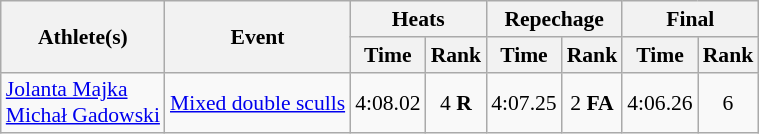<table class="wikitable" style="font-size:90%">
<tr>
<th rowspan="2">Athlete(s)</th>
<th rowspan="2">Event</th>
<th colspan="2">Heats</th>
<th colspan="2">Repechage</th>
<th colspan="2">Final</th>
</tr>
<tr>
<th>Time</th>
<th>Rank</th>
<th>Time</th>
<th>Rank</th>
<th>Time</th>
<th>Rank</th>
</tr>
<tr>
<td><a href='#'>Jolanta Majka</a> <br><a href='#'>Michał Gadowski</a></td>
<td><a href='#'>Mixed double sculls</a></td>
<td align="center">4:08.02</td>
<td align="center">4 <strong>R</strong></td>
<td align="center">4:07.25</td>
<td align="center">2 <strong>FA</strong></td>
<td align="center">4:06.26</td>
<td align="center">6</td>
</tr>
</table>
